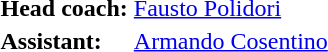<table>
<tr>
<td><strong>Head coach:</strong></td>
<td><a href='#'>Fausto Polidori</a></td>
</tr>
<tr>
<td><strong>Assistant:</strong></td>
<td><a href='#'>Armando Cosentino</a></td>
</tr>
</table>
